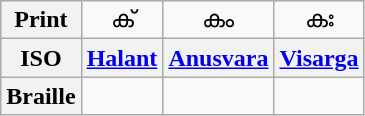<table class="wikitable Unicode" style="text-align:center;">
<tr>
<th>Print</th>
<td colspan=2>ക്</td>
<td colspan=2>കം</td>
<td colspan=2>കഃ</td>
</tr>
<tr>
<th>ISO</th>
<th colspan=2><a href='#'>Halant</a></th>
<th colspan=2><a href='#'>Anusvara</a></th>
<th colspan=2><a href='#'>Visarga</a></th>
</tr>
<tr>
<th>Braille</th>
<td colspan=2></td>
<td colspan=2></td>
<td colspan=2></td>
</tr>
</table>
